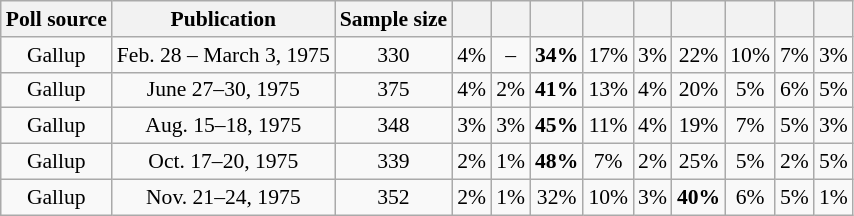<table class="wikitable" style="font-size:90%;text-align:center;">
<tr>
<th>Poll source</th>
<th>Publication</th>
<th>Sample size</th>
<th></th>
<th></th>
<th></th>
<th></th>
<th></th>
<th></th>
<th></th>
<th></th>
<th></th>
</tr>
<tr>
<td>Gallup</td>
<td>Feb. 28 – March 3, 1975</td>
<td>330</td>
<td>4%</td>
<td>–</td>
<td><strong>34%</strong></td>
<td>17%</td>
<td>3%</td>
<td>22%</td>
<td>10%</td>
<td>7%</td>
<td>3%</td>
</tr>
<tr>
<td>Gallup</td>
<td>June 27–30, 1975</td>
<td>375</td>
<td>4%</td>
<td>2%</td>
<td><strong>41%</strong></td>
<td>13%</td>
<td>4%</td>
<td>20%</td>
<td>5%</td>
<td>6%</td>
<td>5%</td>
</tr>
<tr>
<td>Gallup</td>
<td>Aug. 15–18, 1975</td>
<td>348</td>
<td>3%</td>
<td>3%</td>
<td><strong>45%</strong></td>
<td>11%</td>
<td>4%</td>
<td>19%</td>
<td>7%</td>
<td>5%</td>
<td>3%</td>
</tr>
<tr>
<td>Gallup</td>
<td>Oct. 17–20, 1975</td>
<td>339</td>
<td>2%</td>
<td>1%</td>
<td><strong>48%</strong></td>
<td>7%</td>
<td>2%</td>
<td>25%</td>
<td>5%</td>
<td>2%</td>
<td>5%</td>
</tr>
<tr>
<td>Gallup</td>
<td>Nov. 21–24, 1975</td>
<td>352</td>
<td>2%</td>
<td>1%</td>
<td>32%</td>
<td>10%</td>
<td>3%</td>
<td><strong>40%</strong></td>
<td>6%</td>
<td>5%</td>
<td>1%</td>
</tr>
</table>
